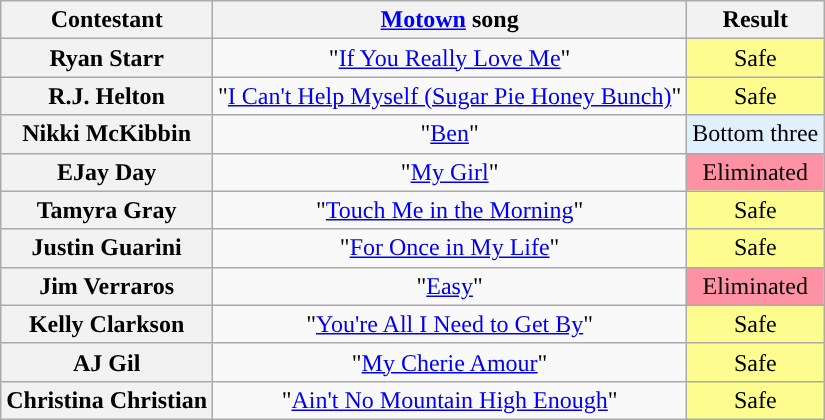<table class="wikitable unsortable" style="text-align:center;">
<tr>
<th scope="col">Contestant</th>
<th scope="col"><a href='#'>Motown</a> song</th>
<th scope="col">Result</th>
</tr>
<tr>
<th scope="row">Ryan Starr</th>
<td>"<a href='#'>If You Really Love Me</a>"</td>
<td style="background:#FDFC8F;">Safe</td>
</tr>
<tr>
<th scope="row">R.J. Helton</th>
<td>"<a href='#'>I Can't Help Myself (Sugar Pie Honey Bunch)</a>"</td>
<td style="background:#FDFC8F;">Safe</td>
</tr>
<tr>
<th scope="row">Nikki McKibbin</th>
<td>"<a href='#'>Ben</a>"</td>
<td style="background:#E0F0FF;">Bottom three</td>
</tr>
<tr>
<th scope="row">EJay Day</th>
<td>"<a href='#'>My Girl</a>"</td>
<td bgcolor="FF91A4">Eliminated</td>
</tr>
<tr>
<th scope="row">Tamyra Gray</th>
<td>"<a href='#'>Touch Me in the Morning</a>"</td>
<td style="background:#FDFC8F;">Safe</td>
</tr>
<tr>
<th scope="row">Justin Guarini</th>
<td>"<a href='#'>For Once in My Life</a>"</td>
<td style="background:#FDFC8F;">Safe</td>
</tr>
<tr>
<th scope="row">Jim Verraros</th>
<td>"<a href='#'>Easy</a>"</td>
<td bgcolor="FF91A4">Eliminated</td>
</tr>
<tr>
<th scope="row">Kelly Clarkson</th>
<td>"<a href='#'>You're All I Need to Get By</a>"</td>
<td style="background:#FDFC8F;">Safe</td>
</tr>
<tr>
<th scope="row">AJ Gil</th>
<td>"<a href='#'>My Cherie Amour</a>"</td>
<td style="background:#FDFC8F;">Safe</td>
</tr>
<tr>
<th scope="row">Christina Christian</th>
<td>"<a href='#'>Ain't No Mountain High Enough</a>"</td>
<td style="background:#FDFC8F;">Safe</td>
</tr>
</table>
